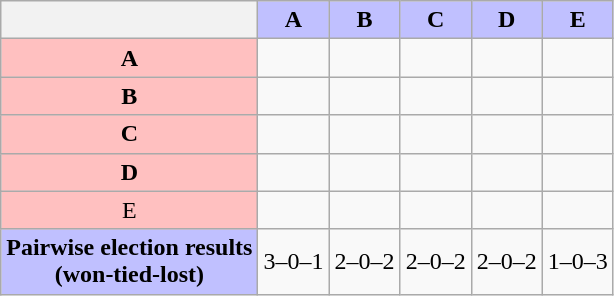<table class="wikitable" style="text-align:center">
<tr>
<th></th>
<th style="background-color:#c0c0ff">A</th>
<th style="background-color:#c0c0ff">B</th>
<th style="background-color:#c0c0ff">C</th>
<th style="background-color:#c0c0ff">D</th>
<th style="background-color:#c0c0ff">E</th>
</tr>
<tr>
<th style="background-color:#ffc0c0">A</th>
<td></td>
<td></td>
<td></td>
<td></td>
<td></td>
</tr>
<tr>
<th style="background-color:#ffc0c0">B</th>
<td></td>
<td></td>
<td></td>
<td></td>
<td></td>
</tr>
<tr>
<th style="background-color:#ffc0c0">C</th>
<td></td>
<td></td>
<td></td>
<td></td>
<td></td>
</tr>
<tr>
<th style="background-color:#ffc0c0">D</th>
<td></td>
<td></td>
<td></td>
<td></td>
<td></td>
</tr>
<tr>
<td style="background-color:#ffc0c0">E</td>
<td></td>
<td></td>
<td></td>
<td></td>
<td></td>
</tr>
<tr>
<th style="background-color:#c0c0ff">Pairwise election results<br>(won-tied-lost)</th>
<td>3–0–1</td>
<td>2–0–2</td>
<td>2–0–2</td>
<td>2–0–2</td>
<td>1–0–3</td>
</tr>
</table>
